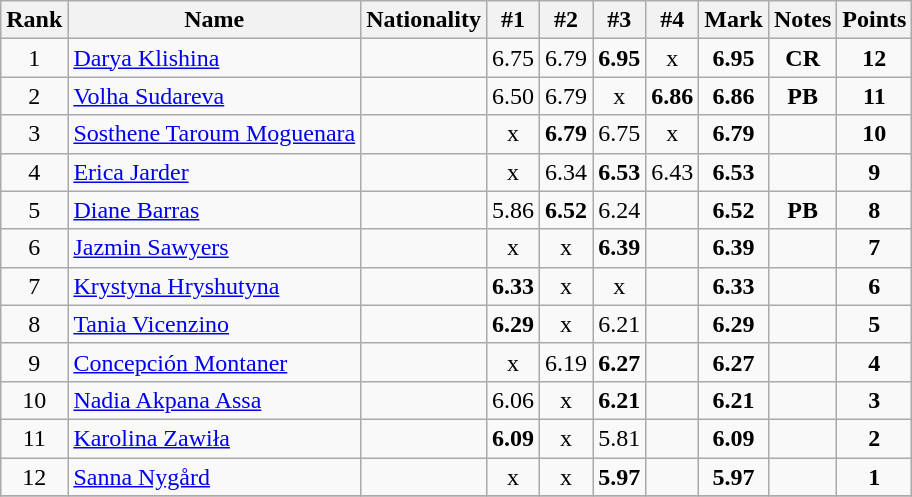<table class="wikitable sortable" style="text-align:center">
<tr>
<th>Rank</th>
<th>Name</th>
<th>Nationality</th>
<th>#1</th>
<th>#2</th>
<th>#3</th>
<th>#4</th>
<th>Mark</th>
<th>Notes</th>
<th>Points</th>
</tr>
<tr>
<td>1</td>
<td align=left><a href='#'>Darya Klishina</a></td>
<td align=left></td>
<td>6.75</td>
<td>6.79</td>
<td><strong>6.95</strong></td>
<td>x</td>
<td><strong>6.95</strong></td>
<td><strong>CR </strong></td>
<td><strong>12</strong></td>
</tr>
<tr>
<td>2</td>
<td align=left><a href='#'>Volha Sudareva</a></td>
<td align=left></td>
<td>6.50</td>
<td>6.79</td>
<td>x</td>
<td><strong>6.86</strong></td>
<td><strong>6.86</strong></td>
<td><strong>PB </strong></td>
<td><strong>11</strong></td>
</tr>
<tr>
<td>3</td>
<td align=left><a href='#'>Sosthene Taroum Moguenara</a></td>
<td align=left></td>
<td>x</td>
<td><strong>6.79</strong></td>
<td>6.75</td>
<td>x</td>
<td><strong>6.79</strong></td>
<td></td>
<td><strong>10</strong></td>
</tr>
<tr>
<td>4</td>
<td align=left><a href='#'>Erica Jarder</a></td>
<td align=left></td>
<td>x</td>
<td>6.34</td>
<td><strong>6.53</strong></td>
<td>6.43</td>
<td><strong>6.53</strong></td>
<td></td>
<td><strong>9</strong></td>
</tr>
<tr>
<td>5</td>
<td align=left><a href='#'>Diane Barras</a></td>
<td align=left></td>
<td>5.86</td>
<td><strong>6.52</strong></td>
<td>6.24</td>
<td></td>
<td><strong>6.52</strong></td>
<td><strong>PB </strong></td>
<td><strong>8</strong></td>
</tr>
<tr>
<td>6</td>
<td align=left><a href='#'>Jazmin Sawyers</a></td>
<td align=left></td>
<td>x</td>
<td>x</td>
<td><strong>6.39</strong></td>
<td></td>
<td><strong>6.39</strong></td>
<td></td>
<td><strong>7</strong></td>
</tr>
<tr>
<td>7</td>
<td align=left><a href='#'>Krystyna Hryshutyna</a></td>
<td align=left></td>
<td><strong>6.33</strong></td>
<td>x</td>
<td>x</td>
<td></td>
<td><strong>6.33</strong></td>
<td></td>
<td><strong>6</strong></td>
</tr>
<tr>
<td>8</td>
<td align=left><a href='#'>Tania Vicenzino</a></td>
<td align=left></td>
<td><strong>6.29</strong></td>
<td>x</td>
<td>6.21</td>
<td></td>
<td><strong>6.29</strong></td>
<td></td>
<td><strong>5</strong></td>
</tr>
<tr>
<td>9</td>
<td align=left><a href='#'>Concepción Montaner</a></td>
<td align=left></td>
<td>x</td>
<td>6.19</td>
<td><strong>6.27</strong></td>
<td></td>
<td><strong>6.27</strong></td>
<td></td>
<td><strong>4</strong></td>
</tr>
<tr>
<td>10</td>
<td align=left><a href='#'>Nadia Akpana Assa</a></td>
<td align=left></td>
<td>6.06</td>
<td>x</td>
<td><strong>6.21</strong></td>
<td></td>
<td><strong>6.21</strong></td>
<td></td>
<td><strong>3</strong></td>
</tr>
<tr>
<td>11</td>
<td align=left><a href='#'>Karolina Zawiła</a></td>
<td align=left></td>
<td><strong>6.09</strong></td>
<td>x</td>
<td>5.81</td>
<td></td>
<td><strong>6.09</strong></td>
<td></td>
<td><strong>2</strong></td>
</tr>
<tr>
<td>12</td>
<td align=left><a href='#'>Sanna Nygård</a></td>
<td align=left></td>
<td>x</td>
<td>x</td>
<td><strong>5.97</strong></td>
<td></td>
<td><strong>5.97</strong></td>
<td></td>
<td><strong>1</strong></td>
</tr>
<tr>
</tr>
</table>
